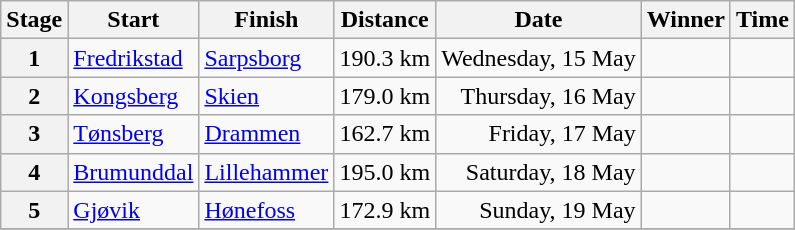<table class="wikitable">
<tr>
<th>Stage</th>
<th>Start</th>
<th>Finish</th>
<th>Distance</th>
<th>Date</th>
<th>Winner</th>
<th>Time</th>
</tr>
<tr>
<th>1</th>
<td><a href='#'>Fredrikstad</a></td>
<td><a href='#'>Sarpsborg</a></td>
<td> 190.3 km</td>
<td align=right>Wednesday, 15 May</td>
<td></td>
<td></td>
</tr>
<tr>
<th>2</th>
<td><a href='#'>Kongsberg</a></td>
<td><a href='#'>Skien</a></td>
<td> 179.0 km</td>
<td align=right>Thursday, 16 May</td>
<td></td>
<td></td>
</tr>
<tr>
<th>3</th>
<td><a href='#'>Tønsberg</a></td>
<td><a href='#'>Drammen</a></td>
<td> 162.7 km</td>
<td align=right>Friday, 17 May</td>
<td></td>
<td></td>
</tr>
<tr>
<th>4</th>
<td><a href='#'>Brumunddal</a></td>
<td><a href='#'>Lillehammer</a></td>
<td> 195.0 km</td>
<td align=right>Saturday, 18 May</td>
<td></td>
<td></td>
</tr>
<tr>
<th>5</th>
<td><a href='#'>Gjøvik</a></td>
<td><a href='#'>Hønefoss</a></td>
<td> 172.9 km</td>
<td align=right>Sunday, 19 May</td>
<td></td>
<td></td>
</tr>
<tr>
</tr>
</table>
